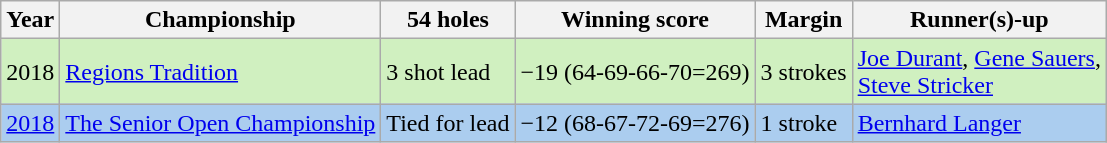<table class="wikitable">
<tr>
<th>Year</th>
<th>Championship</th>
<th>54 holes</th>
<th>Winning score</th>
<th>Margin</th>
<th>Runner(s)-up</th>
</tr>
<tr style="background:#D0F0C0;">
<td>2018</td>
<td><a href='#'>Regions Tradition</a></td>
<td>3 shot lead</td>
<td>−19 (64-69-66-70=269)</td>
<td>3 strokes</td>
<td> <a href='#'>Joe Durant</a>,  <a href='#'>Gene Sauers</a>,<br> <a href='#'>Steve Stricker</a></td>
</tr>
<tr style="background:#ABCDEF;">
<td><a href='#'>2018</a></td>
<td><a href='#'>The Senior Open Championship</a></td>
<td>Tied for lead</td>
<td>−12 (68-67-72-69=276)</td>
<td>1 stroke</td>
<td> <a href='#'>Bernhard Langer</a></td>
</tr>
</table>
